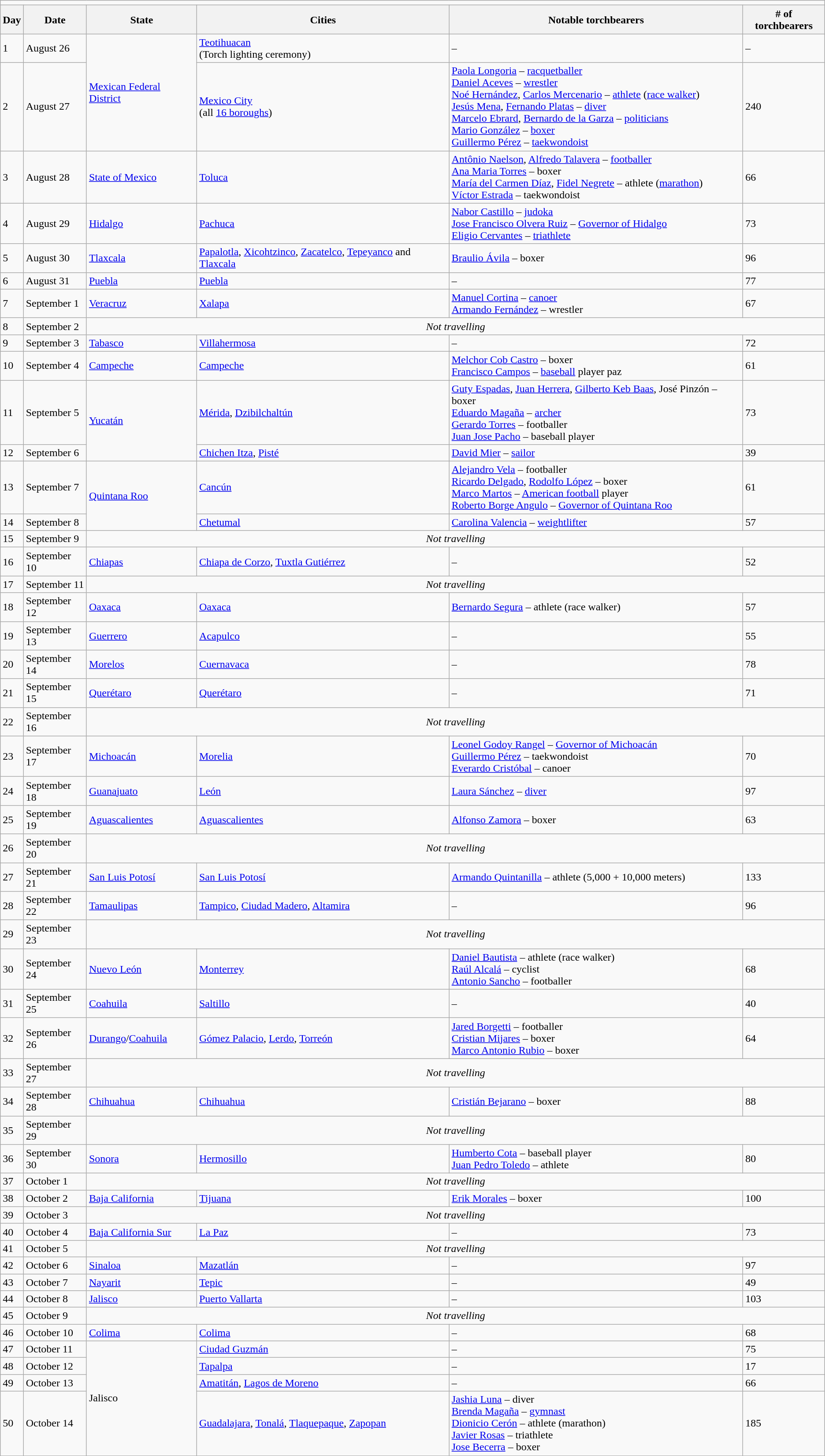<table class="wikitable">
<tr>
<td colspan=6></td>
</tr>
<tr>
<th>Day</th>
<th>Date</th>
<th>State</th>
<th>Cities</th>
<th>Notable torchbearers</th>
<th># of torchbearers</th>
</tr>
<tr>
<td>1</td>
<td>August 26</td>
<td rowspan=2><a href='#'>Mexican Federal District</a></td>
<td><a href='#'>Teotihuacan</a> <br>(Torch lighting ceremony)</td>
<td>–</td>
<td>–</td>
</tr>
<tr>
<td>2</td>
<td>August 27</td>
<td><a href='#'>Mexico City</a> <br>(all <a href='#'>16 boroughs</a>)</td>
<td><a href='#'>Paola Longoria</a> – <a href='#'>racquetballer</a> <br><a href='#'>Daniel Aceves</a> – <a href='#'>wrestler</a> <br><a href='#'>Noé Hernández</a>, <a href='#'>Carlos Mercenario</a> – <a href='#'>athlete</a> (<a href='#'>race walker</a>) <br><a href='#'>Jesús Mena</a>, <a href='#'>Fernando Platas</a> – <a href='#'>diver</a> <br><a href='#'>Marcelo Ebrard</a>, <a href='#'>Bernardo de la Garza</a> – <a href='#'>politicians</a> <br><a href='#'>Mario González</a> – <a href='#'>boxer</a> <br><a href='#'>Guillermo Pérez</a> – <a href='#'>taekwondoist</a></td>
<td>240</td>
</tr>
<tr>
<td>3</td>
<td>August 28</td>
<td><a href='#'>State of Mexico</a></td>
<td><a href='#'>Toluca</a></td>
<td><a href='#'>Antônio Naelson</a>, <a href='#'>Alfredo Talavera</a> – <a href='#'>footballer</a> <br><a href='#'>Ana Maria Torres</a> – boxer <br><a href='#'>María del Carmen Díaz</a>, <a href='#'>Fidel Negrete</a> – athlete (<a href='#'>marathon</a>) <br><a href='#'>Víctor Estrada</a> – taekwondoist</td>
<td>66</td>
</tr>
<tr>
<td>4</td>
<td>August 29</td>
<td><a href='#'>Hidalgo</a></td>
<td><a href='#'>Pachuca</a></td>
<td><a href='#'>Nabor Castillo</a> – <a href='#'>judoka</a> <br><a href='#'>Jose Francisco Olvera Ruiz</a> – <a href='#'>Governor of Hidalgo</a> <br><a href='#'>Eligio Cervantes</a> – <a href='#'>triathlete</a></td>
<td>73</td>
</tr>
<tr>
<td>5</td>
<td>August 30</td>
<td><a href='#'>Tlaxcala</a></td>
<td><a href='#'>Papalotla</a>, <a href='#'>Xicohtzinco</a>, <a href='#'>Zacatelco</a>, <a href='#'>Tepeyanco</a> and <a href='#'>Tlaxcala</a></td>
<td><a href='#'>Braulio Ávila</a> – boxer</td>
<td>96</td>
</tr>
<tr>
<td>6</td>
<td>August 31</td>
<td><a href='#'>Puebla</a></td>
<td><a href='#'>Puebla</a></td>
<td>–</td>
<td>77</td>
</tr>
<tr>
<td>7</td>
<td>September 1</td>
<td><a href='#'>Veracruz</a></td>
<td><a href='#'>Xalapa</a></td>
<td><a href='#'>Manuel Cortina</a> – <a href='#'>canoer</a> <br><a href='#'>Armando Fernández</a> – wrestler</td>
<td>67</td>
</tr>
<tr>
<td>8</td>
<td>September 2</td>
<td colspan=4 align=center><em>Not travelling</em></td>
</tr>
<tr>
<td>9</td>
<td>September 3</td>
<td><a href='#'>Tabasco</a></td>
<td><a href='#'>Villahermosa</a></td>
<td>–</td>
<td>72</td>
</tr>
<tr>
<td>10</td>
<td>September 4</td>
<td><a href='#'>Campeche</a></td>
<td><a href='#'>Campeche</a></td>
<td><a href='#'>Melchor Cob Castro</a> – boxer <br><a href='#'>Francisco Campos</a> – <a href='#'>baseball</a> player paz</td>
<td>61</td>
</tr>
<tr>
<td>11</td>
<td>September 5</td>
<td rowspan=2><a href='#'>Yucatán</a></td>
<td><a href='#'>Mérida</a>, <a href='#'>Dzibilchaltún</a></td>
<td><a href='#'>Guty Espadas</a>, <a href='#'>Juan Herrera</a>, <a href='#'>Gilberto Keb Baas</a>, José Pinzón – boxer <br><a href='#'>Eduardo Magaña</a> – <a href='#'>archer</a> <br><a href='#'>Gerardo Torres</a> – footballer <br><a href='#'>Juan Jose Pacho</a> – baseball player</td>
<td>73</td>
</tr>
<tr>
<td>12</td>
<td>September 6</td>
<td><a href='#'>Chichen Itza</a>, <a href='#'>Pisté</a></td>
<td><a href='#'>David Mier</a> – <a href='#'>sailor</a></td>
<td>39</td>
</tr>
<tr>
<td>13</td>
<td>September 7</td>
<td rowspan=2><a href='#'>Quintana Roo</a></td>
<td><a href='#'>Cancún</a></td>
<td><a href='#'>Alejandro Vela</a> – footballer <br><a href='#'>Ricardo Delgado</a>, <a href='#'>Rodolfo López</a> – boxer <br><a href='#'>Marco Martos</a> – <a href='#'>American football</a> player <br><a href='#'>Roberto Borge Angulo</a> – <a href='#'>Governor of Quintana Roo</a></td>
<td>61</td>
</tr>
<tr>
<td>14</td>
<td>September 8</td>
<td><a href='#'>Chetumal</a></td>
<td><a href='#'>Carolina Valencia</a> – <a href='#'>weightlifter</a></td>
<td>57</td>
</tr>
<tr>
<td>15</td>
<td>September 9</td>
<td colspan=4 align=center><em>Not travelling</em></td>
</tr>
<tr>
<td>16</td>
<td>September 10</td>
<td><a href='#'>Chiapas</a></td>
<td><a href='#'>Chiapa de Corzo</a>, <a href='#'>Tuxtla Gutiérrez</a></td>
<td>–</td>
<td>52</td>
</tr>
<tr>
<td>17</td>
<td>September 11</td>
<td colspan=4 align=center><em>Not travelling</em></td>
</tr>
<tr>
<td>18</td>
<td>September 12</td>
<td><a href='#'>Oaxaca</a></td>
<td><a href='#'>Oaxaca</a></td>
<td><a href='#'>Bernardo Segura</a> – athlete (race walker)</td>
<td>57</td>
</tr>
<tr>
<td>19</td>
<td>September 13</td>
<td><a href='#'>Guerrero</a></td>
<td><a href='#'>Acapulco</a></td>
<td>–</td>
<td>55</td>
</tr>
<tr>
<td>20</td>
<td>September 14</td>
<td><a href='#'>Morelos</a></td>
<td><a href='#'>Cuernavaca</a></td>
<td>–</td>
<td>78</td>
</tr>
<tr>
<td>21</td>
<td>September 15</td>
<td><a href='#'>Querétaro</a></td>
<td><a href='#'>Querétaro</a></td>
<td>–</td>
<td>71</td>
</tr>
<tr>
<td>22</td>
<td>September 16</td>
<td colspan=4 align=center><em>Not travelling</em></td>
</tr>
<tr>
<td>23</td>
<td>September 17</td>
<td><a href='#'>Michoacán</a></td>
<td><a href='#'>Morelia</a></td>
<td><a href='#'>Leonel Godoy Rangel</a> – <a href='#'>Governor of Michoacán</a> <br><a href='#'>Guillermo Pérez</a> – taekwondoist <br><a href='#'>Everardo Cristóbal</a> – canoer</td>
<td>70</td>
</tr>
<tr>
<td>24</td>
<td>September 18</td>
<td><a href='#'>Guanajuato</a></td>
<td><a href='#'>León</a></td>
<td><a href='#'>Laura Sánchez</a> – <a href='#'>diver</a></td>
<td>97</td>
</tr>
<tr>
<td>25</td>
<td>September 19</td>
<td><a href='#'>Aguascalientes</a></td>
<td><a href='#'>Aguascalientes</a></td>
<td><a href='#'>Alfonso Zamora</a> – boxer</td>
<td>63</td>
</tr>
<tr>
<td>26</td>
<td>September 20</td>
<td colspan=4 align=center><em>Not travelling</em></td>
</tr>
<tr>
<td>27</td>
<td>September 21</td>
<td><a href='#'>San Luis Potosí</a></td>
<td><a href='#'>San Luis Potosí</a></td>
<td><a href='#'>Armando Quintanilla</a> – athlete (5,000 + 10,000 meters)</td>
<td>133</td>
</tr>
<tr>
<td>28</td>
<td>September 22</td>
<td><a href='#'>Tamaulipas</a></td>
<td><a href='#'>Tampico</a>, <a href='#'>Ciudad Madero</a>, <a href='#'>Altamira</a></td>
<td>–</td>
<td>96</td>
</tr>
<tr>
<td>29</td>
<td>September 23</td>
<td colspan=4 align=center><em>Not travelling</em></td>
</tr>
<tr>
<td>30</td>
<td>September 24</td>
<td><a href='#'>Nuevo León</a></td>
<td><a href='#'>Monterrey</a></td>
<td><a href='#'>Daniel Bautista</a> – athlete (race walker)<br><a href='#'>Raúl Alcalá</a> – cyclist<br><a href='#'>Antonio Sancho</a> – footballer</td>
<td>68</td>
</tr>
<tr>
<td>31</td>
<td>September 25</td>
<td><a href='#'>Coahuila</a></td>
<td><a href='#'>Saltillo</a></td>
<td>–</td>
<td>40</td>
</tr>
<tr>
<td>32</td>
<td>September 26</td>
<td><a href='#'>Durango</a>/<a href='#'>Coahuila</a></td>
<td><a href='#'>Gómez Palacio</a>, <a href='#'>Lerdo</a>, <a href='#'>Torreón</a></td>
<td><a href='#'>Jared Borgetti</a> – footballer<br><a href='#'>Cristian Mijares</a> – boxer<br><a href='#'>Marco Antonio Rubio</a> – boxer</td>
<td>64</td>
</tr>
<tr>
<td>33</td>
<td>September 27</td>
<td colspan=4 align=center><em>Not travelling</em></td>
</tr>
<tr>
<td>34</td>
<td>September 28</td>
<td><a href='#'>Chihuahua</a></td>
<td><a href='#'>Chihuahua</a></td>
<td><a href='#'>Cristián Bejarano</a> – boxer</td>
<td>88</td>
</tr>
<tr>
<td>35</td>
<td>September 29</td>
<td colspan=4 align=center><em>Not travelling</em></td>
</tr>
<tr>
<td>36</td>
<td>September 30</td>
<td><a href='#'>Sonora</a></td>
<td><a href='#'>Hermosillo</a></td>
<td><a href='#'>Humberto Cota</a> – baseball player<br><a href='#'>Juan Pedro Toledo</a> – athlete</td>
<td>80</td>
</tr>
<tr>
<td>37</td>
<td>October 1</td>
<td colspan=4 align=center><em>Not travelling</em></td>
</tr>
<tr>
<td>38</td>
<td>October 2</td>
<td><a href='#'>Baja California</a></td>
<td><a href='#'>Tijuana</a></td>
<td><a href='#'>Erik Morales</a> – boxer</td>
<td>100</td>
</tr>
<tr>
<td>39</td>
<td>October 3</td>
<td colspan=4 align=center><em>Not travelling</em></td>
</tr>
<tr>
<td>40</td>
<td>October 4</td>
<td><a href='#'>Baja California Sur</a></td>
<td><a href='#'>La Paz</a></td>
<td>–</td>
<td>73</td>
</tr>
<tr>
<td>41</td>
<td>October 5</td>
<td colspan=4 align=center><em>Not travelling</em></td>
</tr>
<tr>
<td>42</td>
<td>October 6</td>
<td><a href='#'>Sinaloa</a></td>
<td><a href='#'>Mazatlán</a></td>
<td>–</td>
<td>97</td>
</tr>
<tr>
<td>43</td>
<td>October 7</td>
<td><a href='#'>Nayarit</a></td>
<td><a href='#'>Tepic</a></td>
<td>–</td>
<td>49</td>
</tr>
<tr>
<td>44</td>
<td>October 8</td>
<td><a href='#'>Jalisco</a></td>
<td><a href='#'>Puerto Vallarta</a></td>
<td>–</td>
<td>103</td>
</tr>
<tr>
<td>45</td>
<td>October 9</td>
<td colspan=4 align=center><em>Not travelling</em></td>
</tr>
<tr>
<td>46</td>
<td>October 10</td>
<td><a href='#'>Colima</a></td>
<td><a href='#'>Colima</a></td>
<td>–</td>
<td>68</td>
</tr>
<tr>
<td>47</td>
<td>October 11</td>
<td rowspan=4>Jalisco</td>
<td><a href='#'>Ciudad Guzmán</a></td>
<td>–</td>
<td>75</td>
</tr>
<tr>
<td>48</td>
<td>October 12</td>
<td><a href='#'>Tapalpa</a></td>
<td>–</td>
<td>17</td>
</tr>
<tr>
<td>49</td>
<td>October 13</td>
<td><a href='#'>Amatitán</a>, <a href='#'>Lagos de Moreno</a></td>
<td>–</td>
<td>66</td>
</tr>
<tr>
<td>50</td>
<td>October 14</td>
<td><a href='#'>Guadalajara</a>, <a href='#'>Tonalá</a>, <a href='#'>Tlaquepaque</a>, <a href='#'>Zapopan</a></td>
<td><a href='#'>Jashia Luna</a> – diver <br><a href='#'>Brenda Magaña</a> – <a href='#'>gymnast</a> <br><a href='#'>Dionicio Cerón</a> – athlete (marathon) <br><a href='#'>Javier Rosas</a> – triathlete <br><a href='#'>Jose Becerra</a> – boxer</td>
<td>185</td>
</tr>
</table>
